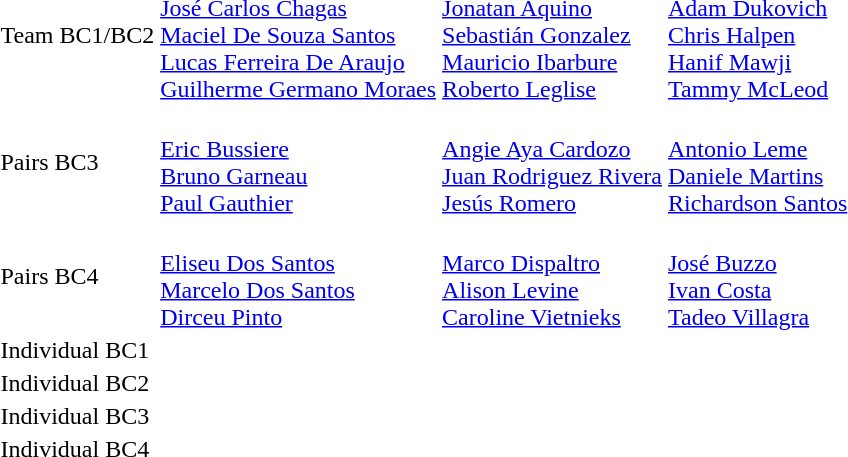<table>
<tr>
<td>Team BC1/BC2<br></td>
<td><br><a href='#'>José Carlos Chagas</a><br><a href='#'>Maciel De Souza Santos</a><br><a href='#'>Lucas Ferreira De Araujo</a><br><a href='#'>Guilherme Germano Moraes</a></td>
<td><br><a href='#'>Jonatan Aquino</a><br><a href='#'>Sebastián Gonzalez</a><br><a href='#'>Mauricio Ibarbure</a><br><a href='#'>Roberto Leglise</a></td>
<td><br><a href='#'>Adam Dukovich</a><br><a href='#'>Chris Halpen</a><br><a href='#'>Hanif Mawji</a><br><a href='#'>Tammy McLeod</a></td>
</tr>
<tr>
<td>Pairs BC3<br></td>
<td><br><a href='#'>Eric Bussiere</a><br><a href='#'>Bruno Garneau</a><br><a href='#'>Paul Gauthier</a></td>
<td><br><a href='#'>Angie Aya Cardozo</a><br><a href='#'>Juan Rodriguez Rivera</a><br><a href='#'>Jesús Romero</a></td>
<td><br><a href='#'>Antonio Leme</a><br><a href='#'>Daniele Martins</a><br><a href='#'>Richardson Santos</a></td>
</tr>
<tr>
<td>Pairs BC4<br></td>
<td><br><a href='#'>Eliseu Dos Santos</a><br><a href='#'>Marcelo Dos Santos</a><br><a href='#'>Dirceu Pinto</a></td>
<td><br><a href='#'>Marco Dispaltro</a><br><a href='#'>Alison Levine</a><br><a href='#'>Caroline Vietnieks</a></td>
<td><br><a href='#'>José Buzzo</a><br><a href='#'>Ivan Costa</a><br><a href='#'>Tadeo Villagra</a></td>
</tr>
<tr>
<td>Individual BC1<br></td>
<td></td>
<td></td>
<td></td>
</tr>
<tr>
<td>Individual BC2<br></td>
<td></td>
<td></td>
<td></td>
</tr>
<tr>
<td>Individual BC3<br></td>
<td></td>
<td></td>
<td></td>
</tr>
<tr>
<td>Individual BC4<br></td>
<td></td>
<td></td>
<td></td>
</tr>
</table>
